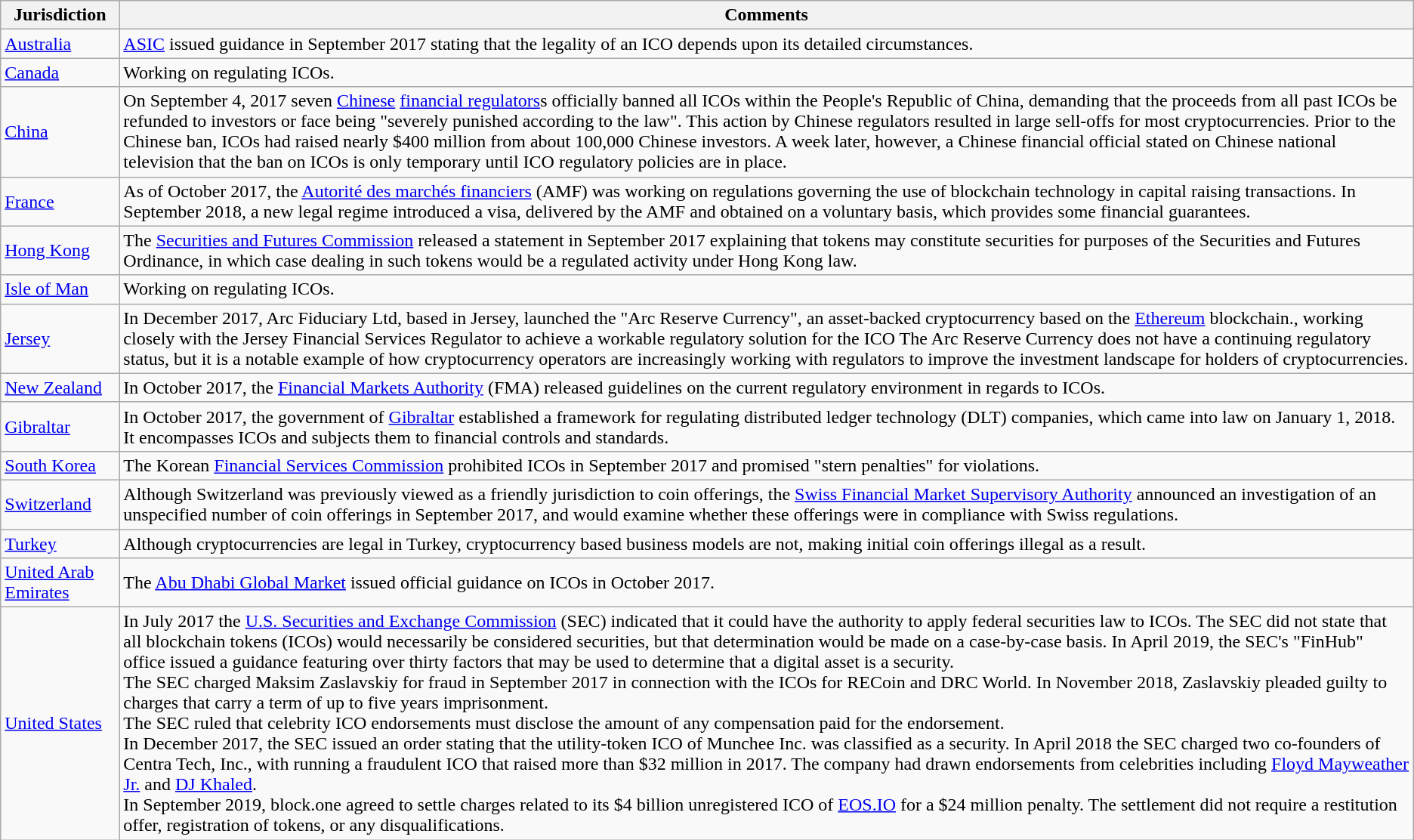<table class="wikitable sortable">
<tr>
<th>Jurisdiction</th>
<th>Comments</th>
</tr>
<tr>
<td><a href='#'>Australia</a></td>
<td><a href='#'>ASIC</a> issued guidance in September 2017 stating that the legality of an ICO depends upon its detailed circumstances.</td>
</tr>
<tr>
<td><a href='#'>Canada</a></td>
<td>Working on regulating ICOs.</td>
</tr>
<tr>
<td><a href='#'>China</a></td>
<td>On September 4, 2017 seven <a href='#'>Chinese</a> <a href='#'>financial regulators</a>s officially banned all ICOs within the People's Republic of China, demanding that the proceeds from all past ICOs be refunded to investors or face being "severely punished according to the law". This action by Chinese regulators resulted in large sell-offs for most cryptocurrencies. Prior to the Chinese ban, ICOs had raised nearly $400 million from about 100,000 Chinese investors. A week later, however, a Chinese financial official stated on Chinese national television that the ban on ICOs is only temporary until ICO regulatory policies are in place.</td>
</tr>
<tr>
<td><a href='#'>France</a></td>
<td>As of October 2017, the <a href='#'>Autorité des marchés financiers</a> (AMF) was working on regulations governing the use of blockchain technology in capital raising transactions. In September 2018, a new legal regime introduced a visa, delivered by the AMF and obtained on a voluntary basis, which provides some financial guarantees. </td>
</tr>
<tr>
<td><a href='#'>Hong Kong</a></td>
<td>The <a href='#'>Securities and Futures Commission</a> released a statement in September 2017 explaining that tokens may constitute securities for purposes of the Securities and Futures Ordinance, in which case dealing in such tokens would be a regulated activity under Hong Kong law.</td>
</tr>
<tr>
<td><a href='#'>Isle of Man</a></td>
<td>Working on regulating ICOs.</td>
</tr>
<tr>
<td><a href='#'>Jersey</a></td>
<td>In December 2017, Arc Fiduciary Ltd, based in Jersey, launched the "Arc Reserve Currency", an asset-backed cryptocurrency based on the <a href='#'>Ethereum</a> blockchain., working closely with the Jersey Financial Services Regulator to achieve a workable regulatory solution for the ICO The Arc Reserve Currency does not have a continuing regulatory status, but it is a notable example of how cryptocurrency operators are increasingly working with regulators to improve the investment landscape for holders of cryptocurrencies.</td>
</tr>
<tr>
<td><a href='#'>New Zealand</a></td>
<td>In October 2017, the <a href='#'>Financial Markets Authority</a> (FMA) released guidelines on the current regulatory environment in regards to ICOs.</td>
</tr>
<tr>
<td><a href='#'>Gibraltar</a></td>
<td>In October 2017, the government of <a href='#'>Gibraltar</a> established a framework for regulating distributed ledger technology (DLT) companies, which came into law on January 1, 2018. It encompasses ICOs and subjects them to financial controls and standards.</td>
</tr>
<tr>
<td><a href='#'>South Korea</a></td>
<td>The Korean <a href='#'>Financial Services Commission</a> prohibited ICOs in September 2017 and promised "stern penalties" for violations.</td>
</tr>
<tr>
<td><a href='#'>Switzerland</a></td>
<td>Although Switzerland was previously viewed as a friendly jurisdiction to coin offerings, the <a href='#'>Swiss Financial Market Supervisory Authority</a> announced an investigation of an unspecified number of coin offerings in September 2017, and would examine whether these offerings were in compliance with Swiss regulations.</td>
</tr>
<tr>
<td><a href='#'>Turkey</a></td>
<td>Although cryptocurrencies are legal in Turkey, cryptocurrency based business models are not, making initial coin offerings illegal as a result.</td>
</tr>
<tr>
<td><a href='#'>United Arab Emirates</a></td>
<td>The <a href='#'>Abu Dhabi Global Market</a> issued official guidance on ICOs in October 2017.</td>
</tr>
<tr>
<td><a href='#'>United States</a></td>
<td>In July 2017 the <a href='#'>U.S. Securities and Exchange Commission</a> (SEC) indicated that it could have the authority to apply federal securities law to ICOs. The SEC did not state that all blockchain tokens (ICOs) would necessarily be considered securities, but that determination would be made on a case-by-case basis. In April 2019, the SEC's "FinHub" office issued a guidance featuring over thirty factors that may be used to determine that a digital asset is a security.<br>The SEC charged Maksim Zaslavskiy for fraud in September 2017 in connection with the ICOs for RECoin and DRC World. In November 2018, Zaslavskiy pleaded guilty to charges that carry a term of up to five years imprisonment.<br>The SEC ruled that celebrity ICO endorsements must disclose the amount of any compensation paid for the endorsement.<br>In December 2017, the SEC issued an order stating that the utility-token ICO of Munchee Inc. was classified as a security. In April 2018 the SEC charged two co-founders of Centra Tech, Inc., with running a fraudulent ICO that raised more than $32 million in 2017. The company had drawn endorsements from celebrities including <a href='#'>Floyd Mayweather Jr.</a> and <a href='#'>DJ Khaled</a>.<br>In September 2019, block.one agreed to settle charges related to its $4 billion unregistered ICO of <a href='#'>EOS.IO</a> for a $24 million penalty. The settlement did not require a restitution offer, registration of tokens, or any disqualifications.</td>
</tr>
</table>
